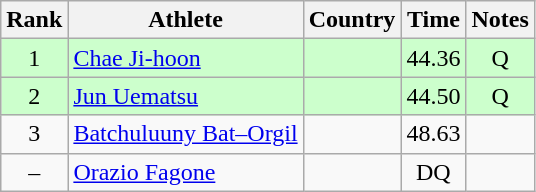<table class="wikitable" style="text-align:center">
<tr>
<th>Rank</th>
<th>Athlete</th>
<th>Country</th>
<th>Time</th>
<th>Notes</th>
</tr>
<tr bgcolor=ccffcc>
<td>1</td>
<td align=left><a href='#'>Chae Ji-hoon</a></td>
<td align=left></td>
<td>44.36</td>
<td>Q</td>
</tr>
<tr bgcolor=ccffcc>
<td>2</td>
<td align=left><a href='#'>Jun Uematsu</a></td>
<td align=left></td>
<td>44.50</td>
<td>Q</td>
</tr>
<tr>
<td>3</td>
<td align=left><a href='#'>Batchuluuny Bat–Orgil</a></td>
<td align=left></td>
<td>48.63</td>
<td></td>
</tr>
<tr>
<td>–</td>
<td align=left><a href='#'>Orazio Fagone</a></td>
<td align=left></td>
<td>DQ</td>
<td></td>
</tr>
</table>
